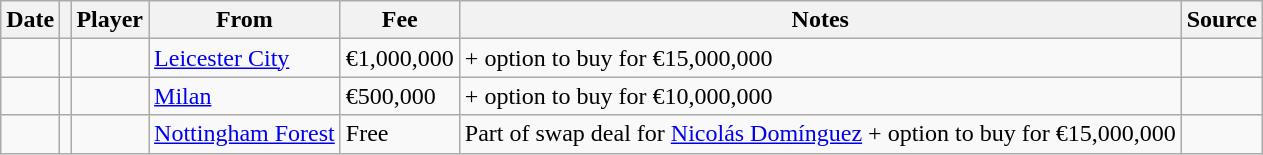<table class="wikitable plainrowheaders sortable">
<tr>
<th scope="col">Date</th>
<th></th>
<th scope="col">Player</th>
<th>From</th>
<th style="width: 65px;">Fee</th>
<th>Notes</th>
<th scope="col">Source</th>
</tr>
<tr>
<td></td>
<td align="center"></td>
<td></td>
<td> <a href='#'>Leicester City</a></td>
<td>€1,000,000</td>
<td>+ option to buy for €15,000,000</td>
<td></td>
</tr>
<tr>
<td></td>
<td align="center"></td>
<td></td>
<td> <a href='#'>Milan</a></td>
<td>€500,000</td>
<td>+ option to buy for €10,000,000</td>
<td></td>
</tr>
<tr>
<td></td>
<td align="center"></td>
<td></td>
<td> <a href='#'>Nottingham Forest</a></td>
<td>Free</td>
<td>Part of swap deal for <a href='#'>Nicolás Domínguez</a> + option to buy for €15,000,000</td>
<td></td>
</tr>
</table>
